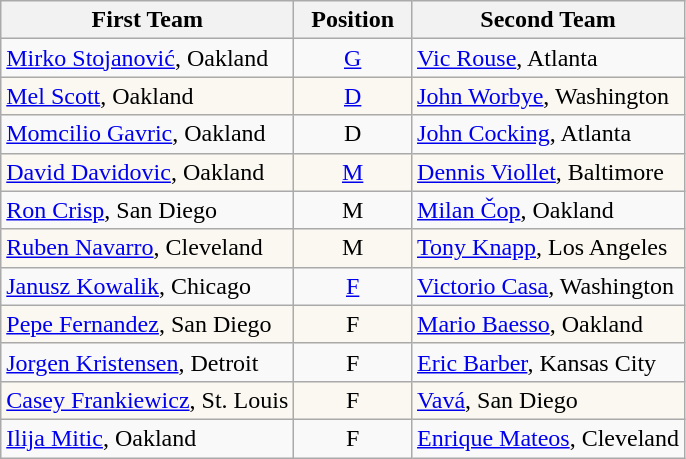<table class="wikitable">
<tr>
<th>First Team</th>
<th>  Position  </th>
<th>Second Team</th>
</tr>
<tr>
<td><a href='#'>Mirko Stojanović</a>, Oakland</td>
<td align=center><a href='#'>G</a></td>
<td><a href='#'>Vic Rouse</a>, Atlanta</td>
</tr>
<tr style="background:#faf8f0;">
<td><a href='#'>Mel Scott</a>, Oakland</td>
<td align=center><a href='#'>D</a></td>
<td><a href='#'>John Worbye</a>, Washington</td>
</tr>
<tr>
<td><a href='#'>Momcilio Gavric</a>, Oakland</td>
<td align=center>D</td>
<td><a href='#'>John Cocking</a>, Atlanta</td>
</tr>
<tr style="background:#faf8f0;">
<td><a href='#'>David Davidovic</a>, Oakland</td>
<td align=center><a href='#'>M</a></td>
<td><a href='#'>Dennis Viollet</a>, Baltimore</td>
</tr>
<tr>
<td><a href='#'>Ron Crisp</a>, San Diego</td>
<td align=center>M</td>
<td><a href='#'>Milan Čop</a>, Oakland</td>
</tr>
<tr style="background:#faf8f0;">
<td><a href='#'>Ruben Navarro</a>, Cleveland</td>
<td align=center>M</td>
<td><a href='#'>Tony Knapp</a>, Los Angeles</td>
</tr>
<tr>
<td><a href='#'>Janusz Kowalik</a>, Chicago</td>
<td align=center><a href='#'>F</a></td>
<td><a href='#'>Victorio Casa</a>, Washington</td>
</tr>
<tr style="background:#faf8f0;">
<td><a href='#'>Pepe Fernandez</a>, San Diego</td>
<td align=center>F</td>
<td><a href='#'>Mario Baesso</a>, Oakland</td>
</tr>
<tr>
<td><a href='#'>Jorgen Kristensen</a>, Detroit</td>
<td align=center>F</td>
<td><a href='#'>Eric Barber</a>, Kansas City</td>
</tr>
<tr style="background:#faf8f0;">
<td><a href='#'>Casey Frankiewicz</a>, St. Louis</td>
<td align=center>F</td>
<td><a href='#'>Vavá</a>, San Diego</td>
</tr>
<tr>
<td><a href='#'>Ilija Mitic</a>, Oakland</td>
<td align=center>F</td>
<td><a href='#'>Enrique Mateos</a>, Cleveland</td>
</tr>
</table>
